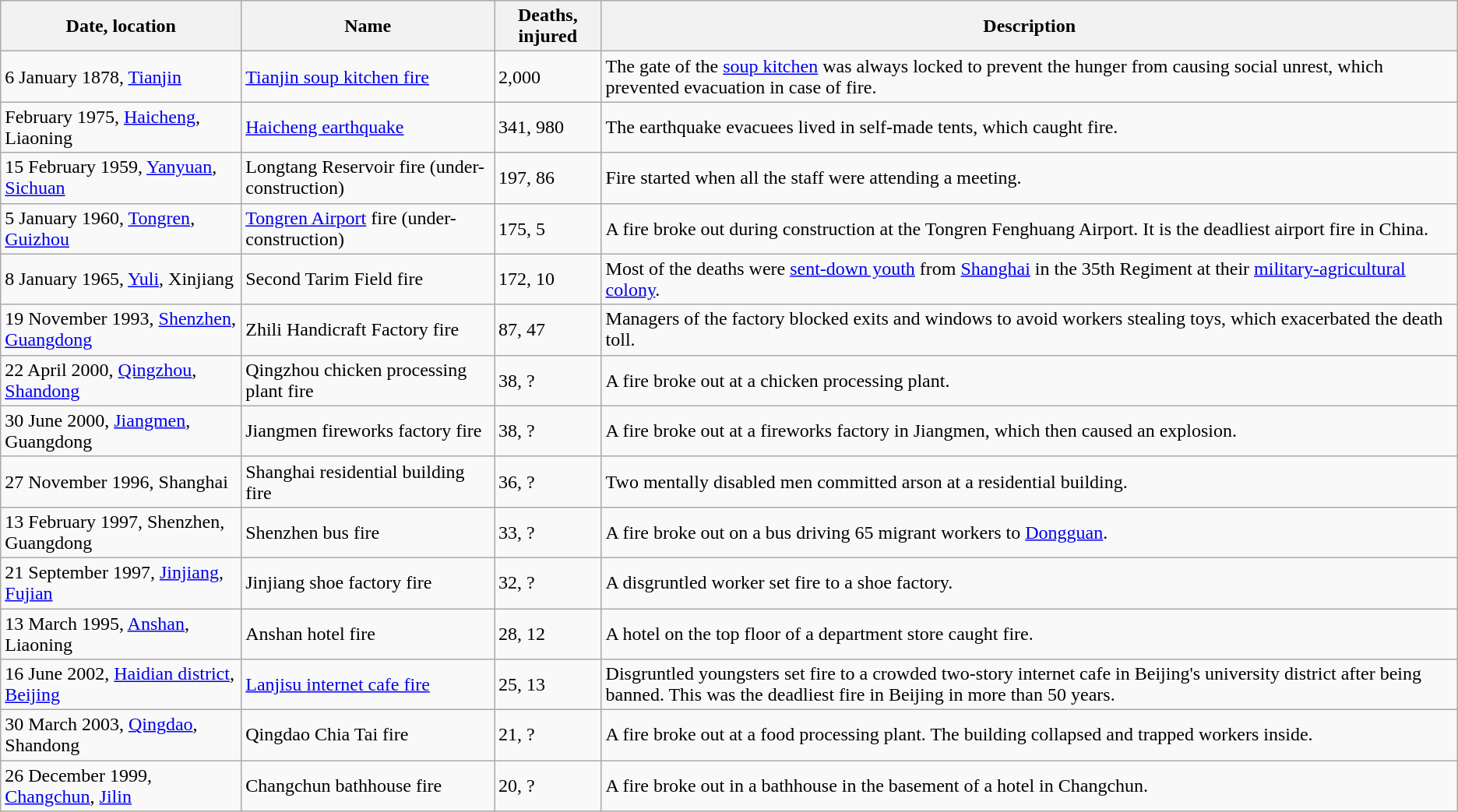<table class="wikitable sortable" id="stripe" style="width: %;">
<tr>
<th>Date, location</th>
<th>Name</th>
<th>Deaths, injured</th>
<th>Description</th>
</tr>
<tr>
<td>6 January 1878, <a href='#'>Tianjin</a></td>
<td><a href='#'>Tianjin soup kitchen fire</a></td>
<td>2,000</td>
<td>The gate of the <a href='#'>soup kitchen</a> was always locked to prevent the hunger from causing social unrest, which prevented evacuation in case of fire.</td>
</tr>
<tr>
<td>February 1975, <a href='#'>Haicheng</a>, Liaoning</td>
<td><a href='#'>Haicheng earthquake</a></td>
<td>341, 980</td>
<td>The earthquake evacuees lived in self-made tents, which caught fire.</td>
</tr>
<tr>
<td>15 February 1959, <a href='#'>Yanyuan</a>, <a href='#'>Sichuan</a></td>
<td>Longtang Reservoir fire (under-construction)</td>
<td>197, 86</td>
<td>Fire started when all the staff were attending a meeting.</td>
</tr>
<tr>
<td>5 January 1960, <a href='#'>Tongren</a>, <a href='#'>Guizhou</a></td>
<td><a href='#'>Tongren Airport</a> fire (under-construction)</td>
<td>175, 5</td>
<td>A fire broke out during construction at the Tongren Fenghuang Airport. It is the deadliest airport fire in China.</td>
</tr>
<tr>
<td>8 January 1965, <a href='#'>Yuli</a>, Xinjiang</td>
<td>Second Tarim Field fire</td>
<td>172, 10</td>
<td>Most of the deaths were <a href='#'>sent-down youth</a> from <a href='#'>Shanghai</a> in the 35th Regiment at their <a href='#'>military-agricultural colony</a>.</td>
</tr>
<tr>
<td>19 November 1993, <a href='#'>Shenzhen</a>, <a href='#'>Guangdong</a></td>
<td>Zhili Handicraft Factory fire</td>
<td>87, 47</td>
<td>Managers of the factory blocked exits and windows to avoid workers stealing toys, which exacerbated the death toll.</td>
</tr>
<tr>
<td>22 April 2000, <a href='#'>Qingzhou</a>, <a href='#'>Shandong</a></td>
<td>Qingzhou chicken processing plant fire</td>
<td>38, ?</td>
<td>A fire broke out at a chicken processing plant.</td>
</tr>
<tr>
<td>30 June 2000, <a href='#'>Jiangmen</a>, Guangdong</td>
<td>Jiangmen fireworks factory fire</td>
<td>38, ?</td>
<td>A fire broke out at a fireworks factory in Jiangmen, which then caused an explosion.</td>
</tr>
<tr>
<td>27 November 1996, Shanghai</td>
<td>Shanghai residential building fire</td>
<td>36, ?</td>
<td>Two mentally disabled men committed arson at a residential building.</td>
</tr>
<tr>
<td>13 February 1997, Shenzhen, Guangdong</td>
<td>Shenzhen bus fire</td>
<td>33, ?</td>
<td>A fire broke out on a bus driving 65 migrant workers to <a href='#'>Dongguan</a>.</td>
</tr>
<tr>
<td>21 September 1997, <a href='#'>Jinjiang</a>, <a href='#'>Fujian</a></td>
<td>Jinjiang shoe factory fire</td>
<td>32, ?</td>
<td>A disgruntled worker set fire to a shoe factory.</td>
</tr>
<tr>
<td>13 March 1995, <a href='#'>Anshan</a>, Liaoning</td>
<td>Anshan hotel fire</td>
<td>28, 12</td>
<td>A hotel on the top floor of a department store caught fire.</td>
</tr>
<tr>
<td>16 June 2002, <a href='#'>Haidian district</a>, <a href='#'>Beijing</a></td>
<td><a href='#'>Lanjisu internet cafe fire</a></td>
<td>25, 13</td>
<td>Disgruntled youngsters set fire to a crowded two-story internet cafe in Beijing's university district after being banned. This was the deadliest fire in Beijing in more than 50 years.</td>
</tr>
<tr>
<td>30 March 2003, <a href='#'>Qingdao</a>, Shandong</td>
<td>Qingdao Chia Tai fire</td>
<td>21, ?</td>
<td>A fire broke out at a food processing plant. The building collapsed and trapped workers inside.</td>
</tr>
<tr>
<td>26 December 1999, <a href='#'>Changchun</a>, <a href='#'>Jilin</a></td>
<td>Changchun bathhouse fire</td>
<td>20, ?</td>
<td>A fire broke out in a bathhouse in the basement of a hotel in Changchun.</td>
</tr>
</table>
